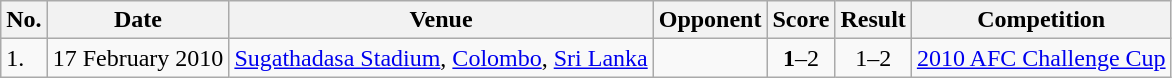<table class="wikitable">
<tr>
<th>No.</th>
<th>Date</th>
<th>Venue</th>
<th>Opponent</th>
<th>Score</th>
<th>Result</th>
<th>Competition</th>
</tr>
<tr>
<td>1.</td>
<td>17 February 2010</td>
<td><a href='#'>Sugathadasa Stadium</a>, <a href='#'>Colombo</a>, <a href='#'>Sri Lanka</a></td>
<td></td>
<td align=center><strong>1</strong>–2</td>
<td align=center>1–2</td>
<td><a href='#'>2010 AFC Challenge Cup</a></td>
</tr>
</table>
